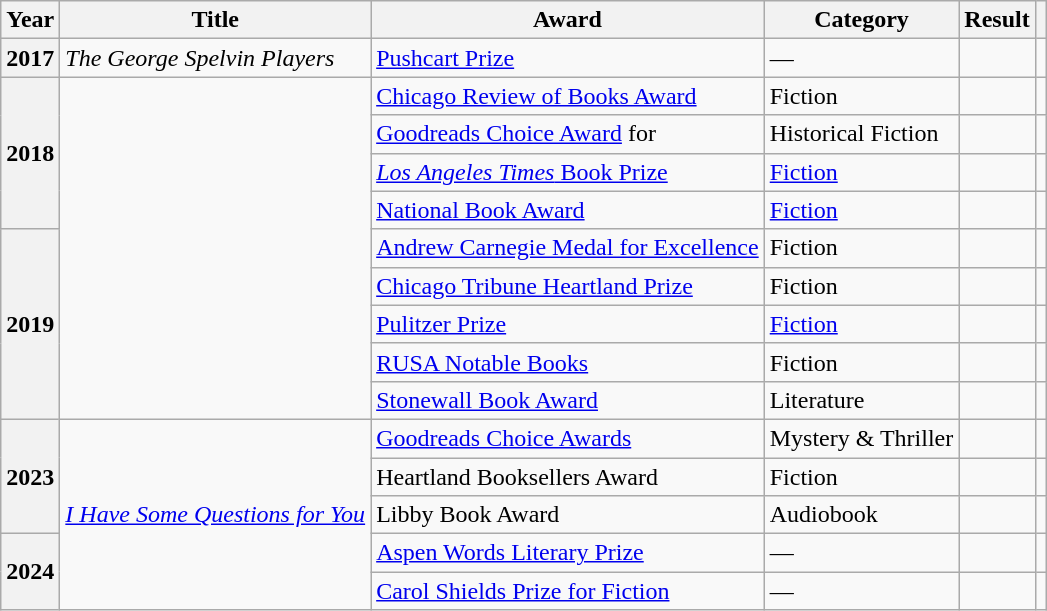<table class="wikitable sortable">
<tr>
<th>Year</th>
<th>Title</th>
<th>Award</th>
<th>Category</th>
<th>Result</th>
<th></th>
</tr>
<tr>
<th>2017</th>
<td><em>The George Spelvin Players</em></td>
<td><a href='#'>Pushcart Prize</a></td>
<td>—</td>
<td></td>
<td></td>
</tr>
<tr>
<th rowspan="4">2018</th>
<td rowspan="9"></td>
<td><a href='#'>Chicago Review of Books Award</a></td>
<td>Fiction</td>
<td></td>
<td></td>
</tr>
<tr>
<td><a href='#'>Goodreads Choice Award</a> for</td>
<td>Historical Fiction</td>
<td></td>
<td></td>
</tr>
<tr>
<td><a href='#'><em>Los Angeles Times</em> Book Prize</a></td>
<td><a href='#'>Fiction</a></td>
<td></td>
<td></td>
</tr>
<tr>
<td><a href='#'>National Book Award</a></td>
<td><a href='#'>Fiction</a></td>
<td></td>
<td></td>
</tr>
<tr>
<th rowspan="5">2019</th>
<td><a href='#'>Andrew Carnegie Medal for Excellence</a></td>
<td>Fiction</td>
<td></td>
<td></td>
</tr>
<tr>
<td><a href='#'>Chicago Tribune Heartland Prize</a></td>
<td>Fiction</td>
<td></td>
<td></td>
</tr>
<tr>
<td><a href='#'>Pulitzer Prize</a></td>
<td><a href='#'>Fiction</a></td>
<td></td>
<td></td>
</tr>
<tr>
<td><a href='#'>RUSA Notable Books</a></td>
<td>Fiction</td>
<td></td>
<td></td>
</tr>
<tr>
<td><a href='#'>Stonewall Book Award</a></td>
<td>Literature</td>
<td></td>
<td></td>
</tr>
<tr>
<th rowspan="3">2023</th>
<td rowspan="5"><em><a href='#'>I Have Some Questions for You</a></em></td>
<td><a href='#'>Goodreads Choice Awards</a></td>
<td>Mystery & Thriller</td>
<td></td>
<td></td>
</tr>
<tr>
<td>Heartland Booksellers Award</td>
<td>Fiction</td>
<td></td>
<td></td>
</tr>
<tr>
<td>Libby Book Award</td>
<td>Audiobook</td>
<td></td>
<td></td>
</tr>
<tr>
<th rowspan="2">2024</th>
<td><a href='#'>Aspen Words Literary Prize</a></td>
<td>—</td>
<td></td>
<td></td>
</tr>
<tr>
<td><a href='#'>Carol Shields Prize for Fiction</a></td>
<td>—</td>
<td></td>
<td></td>
</tr>
</table>
